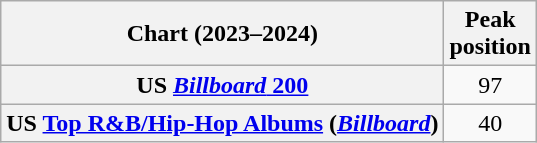<table class="wikitable sortable plainrowheaders" style="text-align:center">
<tr>
<th scope="col">Chart (2023–2024)</th>
<th scope="col">Peak<br>position</th>
</tr>
<tr>
<th scope="row">US <a href='#'><em>Billboard</em> 200</a></th>
<td>97</td>
</tr>
<tr>
<th scope="row">US <a href='#'>Top R&B/Hip-Hop Albums</a> (<em><a href='#'>Billboard</a></em>)</th>
<td>40</td>
</tr>
</table>
